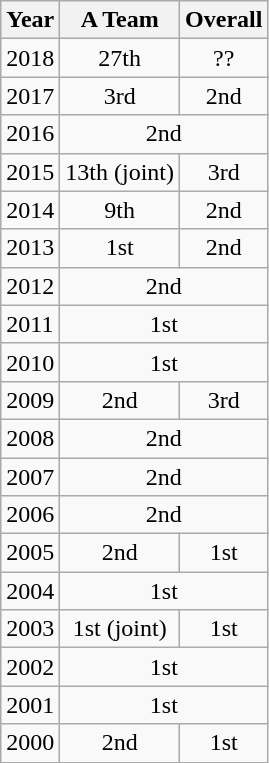<table class="wikitable">
<tr>
<th>Year</th>
<th>A Team</th>
<th>Overall</th>
</tr>
<tr>
<td>2018</td>
<td style="text-align:center;">27th</td>
<td style="text-align:center;">??</td>
</tr>
<tr>
<td>2017</td>
<td style="text-align:center;">3rd</td>
<td style="text-align:center;">2nd</td>
</tr>
<tr>
<td>2016</td>
<td style="text-align:center;"colspan=2>2nd</td>
</tr>
<tr>
<td>2015</td>
<td style="text-align:center;">13th (joint)</td>
<td style="text-align:center;">3rd</td>
</tr>
<tr>
<td>2014</td>
<td style="text-align:center;">9th</td>
<td style="text-align:center;">2nd</td>
</tr>
<tr>
<td>2013</td>
<td style="text-align:center;">1st</td>
<td style="text-align:center;">2nd</td>
</tr>
<tr>
<td>2012</td>
<td style="text-align:center;"colspan=2>2nd</td>
</tr>
<tr>
<td>2011</td>
<td style="text-align:center;"colspan=2>1st</td>
</tr>
<tr>
<td>2010</td>
<td style="text-align:center;"colspan=2>1st</td>
</tr>
<tr>
<td>2009</td>
<td style="text-align:center;">2nd</td>
<td style="text-align:center;">3rd</td>
</tr>
<tr>
<td>2008</td>
<td style="text-align:center;"colspan=2>2nd</td>
</tr>
<tr>
<td>2007</td>
<td style="text-align:center;"colspan=2>2nd</td>
</tr>
<tr>
<td>2006</td>
<td style="text-align:center;"colspan=2>2nd</td>
</tr>
<tr>
<td>2005</td>
<td style="text-align:center;">2nd</td>
<td style="text-align:center;">1st</td>
</tr>
<tr>
<td>2004</td>
<td style="text-align:center;"colspan=2>1st</td>
</tr>
<tr>
<td>2003</td>
<td style="text-align:center;">1st (joint)</td>
<td style="text-align:center;">1st</td>
</tr>
<tr>
<td>2002</td>
<td style="text-align:center;"colspan=2>1st</td>
</tr>
<tr>
<td>2001</td>
<td style="text-align:center;"colspan=2>1st</td>
</tr>
<tr>
<td>2000</td>
<td style="text-align:center;">2nd</td>
<td style="text-align:center;">1st</td>
</tr>
</table>
